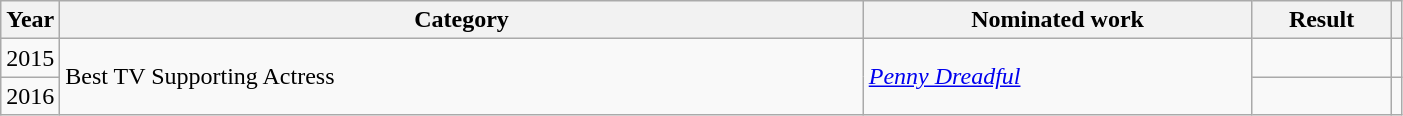<table class="wikitable" width = 74%>
<tr>
<th width=4%>Year</th>
<th width=58%>Category</th>
<th width=28%>Nominated work</th>
<th width=10%>Result</th>
<th width=5%></th>
</tr>
<tr>
<td>2015</td>
<td rowspan="2">Best TV Supporting Actress</td>
<td rowspan="2"><em><a href='#'>Penny Dreadful</a></em></td>
<td></td>
<td></td>
</tr>
<tr>
<td>2016</td>
<td></td>
<td></td>
</tr>
</table>
